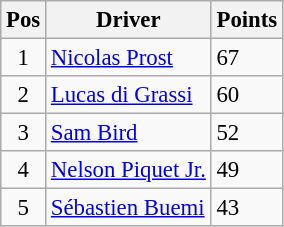<table class="wikitable" style="font-size: 95%;">
<tr>
<th>Pos</th>
<th>Driver</th>
<th>Points</th>
</tr>
<tr>
<td align="center">1</td>
<td> <a href='#'>Nicolas Prost</a></td>
<td align="left">67</td>
</tr>
<tr>
<td align="center">2</td>
<td> <a href='#'>Lucas di Grassi</a></td>
<td align="left">60</td>
</tr>
<tr>
<td align="center">3</td>
<td> <a href='#'>Sam Bird</a></td>
<td align="left">52</td>
</tr>
<tr>
<td align="center">4</td>
<td> <a href='#'>Nelson Piquet Jr.</a></td>
<td align="left">49</td>
</tr>
<tr>
<td align="center">5</td>
<td> <a href='#'>Sébastien Buemi</a></td>
<td align="left">43</td>
</tr>
</table>
